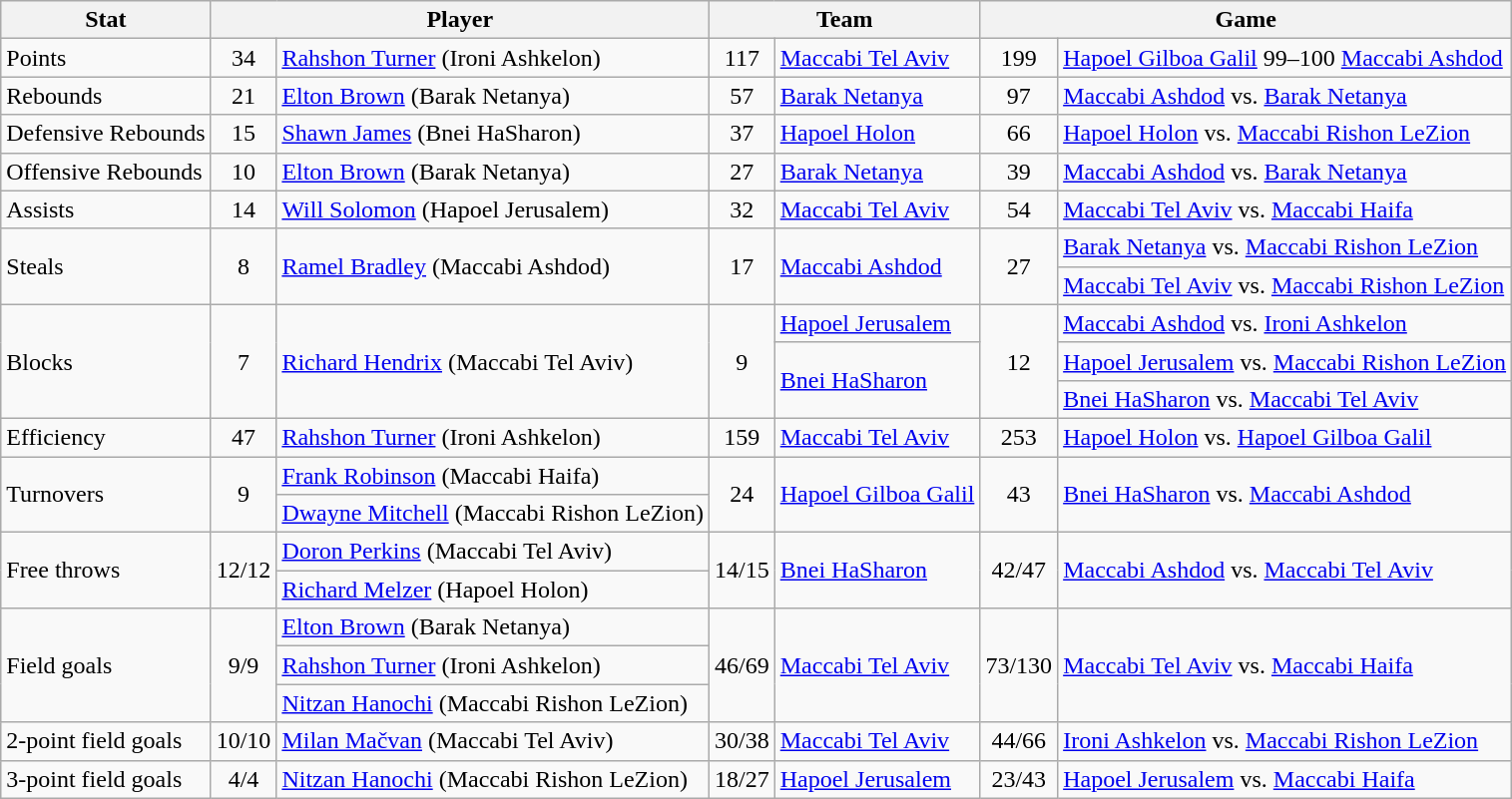<table class="wikitable">
<tr>
<th>Stat</th>
<th colspan=2>Player</th>
<th colspan=2>Team</th>
<th colspan=2>Game</th>
</tr>
<tr>
<td>Points</td>
<td style="text-align:center;">34</td>
<td><a href='#'>Rahshon Turner</a> (Ironi Ashkelon)</td>
<td style="text-align:center;">117</td>
<td><a href='#'>Maccabi Tel Aviv</a></td>
<td style="text-align:center;">199</td>
<td><a href='#'>Hapoel Gilboa Galil</a> 99–100 <a href='#'>Maccabi Ashdod</a></td>
</tr>
<tr>
<td>Rebounds</td>
<td style="text-align:center;">21</td>
<td><a href='#'>Elton Brown</a> (Barak Netanya)</td>
<td style="text-align:center;">57</td>
<td><a href='#'>Barak Netanya</a></td>
<td style="text-align:center;">97</td>
<td><a href='#'>Maccabi Ashdod</a> vs. <a href='#'>Barak Netanya</a></td>
</tr>
<tr>
<td>Defensive Rebounds</td>
<td style="text-align:center;">15</td>
<td><a href='#'>Shawn James</a> (Bnei HaSharon)</td>
<td style="text-align:center;">37</td>
<td><a href='#'>Hapoel Holon</a></td>
<td style="text-align:center;">66</td>
<td><a href='#'>Hapoel Holon</a> vs. <a href='#'>Maccabi Rishon LeZion</a></td>
</tr>
<tr>
<td>Offensive Rebounds</td>
<td style="text-align:center;">10</td>
<td><a href='#'>Elton Brown</a> (Barak Netanya)</td>
<td style="text-align:center;">27</td>
<td><a href='#'>Barak Netanya</a></td>
<td style="text-align:center;">39</td>
<td><a href='#'>Maccabi Ashdod</a> vs. <a href='#'>Barak Netanya</a></td>
</tr>
<tr>
<td>Assists</td>
<td style="text-align:center;">14</td>
<td><a href='#'>Will Solomon</a> (Hapoel Jerusalem)</td>
<td style="text-align:center;">32</td>
<td><a href='#'>Maccabi Tel Aviv</a></td>
<td style="text-align:center;">54</td>
<td><a href='#'>Maccabi Tel Aviv</a> vs. <a href='#'>Maccabi Haifa</a></td>
</tr>
<tr>
<td rowspan="2">Steals</td>
<td rowspan="2" style="text-align:center;">8</td>
<td rowspan="2"><a href='#'>Ramel Bradley</a> (Maccabi Ashdod)</td>
<td rowspan="2" style="text-align:center;">17</td>
<td rowspan="2"><a href='#'>Maccabi Ashdod</a></td>
<td rowspan="2" style="text-align:center;">27</td>
<td><a href='#'>Barak Netanya</a> vs. <a href='#'>Maccabi Rishon LeZion</a></td>
</tr>
<tr>
<td><a href='#'>Maccabi Tel Aviv</a> vs. <a href='#'>Maccabi Rishon LeZion</a></td>
</tr>
<tr>
<td rowspan="3">Blocks</td>
<td rowspan="3" style="text-align:center;">7</td>
<td rowspan="3"><a href='#'>Richard Hendrix</a> (Maccabi Tel Aviv)</td>
<td rowspan="3" style="text-align:center;">9</td>
<td><a href='#'>Hapoel Jerusalem</a></td>
<td rowspan="3" style="text-align:center;">12</td>
<td><a href='#'>Maccabi Ashdod</a> vs. <a href='#'>Ironi Ashkelon</a></td>
</tr>
<tr>
<td rowspan="2"><a href='#'>Bnei HaSharon</a></td>
<td><a href='#'>Hapoel Jerusalem</a> vs. <a href='#'>Maccabi Rishon LeZion</a></td>
</tr>
<tr>
<td><a href='#'>Bnei HaSharon</a> vs. <a href='#'>Maccabi Tel Aviv</a></td>
</tr>
<tr>
<td>Efficiency</td>
<td style="text-align:center;">47</td>
<td><a href='#'>Rahshon Turner</a> (Ironi Ashkelon)</td>
<td style="text-align:center;">159</td>
<td><a href='#'>Maccabi Tel Aviv</a></td>
<td style="text-align:center;">253</td>
<td><a href='#'>Hapoel Holon</a> vs. <a href='#'>Hapoel Gilboa Galil</a></td>
</tr>
<tr>
<td rowspan="2">Turnovers</td>
<td rowspan="2" style="text-align:center;">9</td>
<td><a href='#'>Frank Robinson</a> (Maccabi Haifa)</td>
<td rowspan="2" style="text-align:center;">24</td>
<td rowspan="2"><a href='#'>Hapoel Gilboa Galil</a></td>
<td rowspan="2" style="text-align:center;">43</td>
<td rowspan="2"><a href='#'>Bnei HaSharon</a> vs. <a href='#'>Maccabi Ashdod</a></td>
</tr>
<tr>
<td><a href='#'>Dwayne Mitchell</a> (Maccabi Rishon LeZion)</td>
</tr>
<tr>
<td rowspan="2">Free throws</td>
<td rowspan="2" style="text-align:center;">12/12</td>
<td><a href='#'>Doron Perkins</a> (Maccabi Tel Aviv)</td>
<td rowspan="2" style="text-align:center;">14/15</td>
<td rowspan="2"><a href='#'>Bnei HaSharon</a></td>
<td rowspan="2" style="text-align:center;">42/47</td>
<td rowspan="2"><a href='#'>Maccabi Ashdod</a> vs. <a href='#'>Maccabi Tel Aviv</a></td>
</tr>
<tr>
<td><a href='#'>Richard Melzer</a> (Hapoel Holon)</td>
</tr>
<tr>
<td rowspan="3">Field goals</td>
<td rowspan="3" style="text-align:center;">9/9</td>
<td><a href='#'>Elton Brown</a> (Barak Netanya)</td>
<td rowspan="3" style="text-align:center;">46/69</td>
<td rowspan="3"><a href='#'>Maccabi Tel Aviv</a></td>
<td rowspan="3" style="text-align:center;">73/130</td>
<td rowspan="3"><a href='#'>Maccabi Tel Aviv</a> vs. <a href='#'>Maccabi Haifa</a></td>
</tr>
<tr>
<td><a href='#'>Rahshon Turner</a> (Ironi Ashkelon)</td>
</tr>
<tr>
<td><a href='#'>Nitzan Hanochi</a> (Maccabi Rishon LeZion)</td>
</tr>
<tr>
<td>2-point field goals</td>
<td style="text-align:center;">10/10</td>
<td><a href='#'>Milan Mačvan</a> (Maccabi Tel Aviv)</td>
<td style="text-align:center;">30/38</td>
<td><a href='#'>Maccabi Tel Aviv</a></td>
<td style="text-align:center;">44/66</td>
<td><a href='#'>Ironi Ashkelon</a> vs. <a href='#'>Maccabi Rishon LeZion</a></td>
</tr>
<tr>
<td>3-point field goals</td>
<td style="text-align:center;">4/4</td>
<td><a href='#'>Nitzan Hanochi</a> (Maccabi Rishon LeZion)</td>
<td style="text-align:center;">18/27</td>
<td><a href='#'>Hapoel Jerusalem</a></td>
<td style="text-align:center;">23/43</td>
<td><a href='#'>Hapoel Jerusalem</a> vs. <a href='#'>Maccabi Haifa</a></td>
</tr>
</table>
